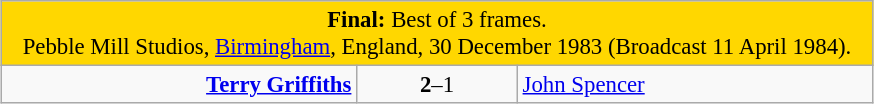<table class="wikitable" style="font-size: 95%; margin: 1em auto 1em auto;">
<tr>
<td colspan="3" align="center" bgcolor="#ffd700"><strong>Final:</strong> Best of 3 frames.<br>Pebble Mill Studios, <a href='#'>Birmingham</a>, England, 30 December 1983 (Broadcast 11 April 1984).</td>
</tr>
<tr>
<td width="230" align="right"><strong><a href='#'>Terry Griffiths</a></strong> <br></td>
<td width="100" align="center"><strong>2</strong>–1</td>
<td width="230"><a href='#'>John Spencer</a> <br></td>
</tr>
</table>
